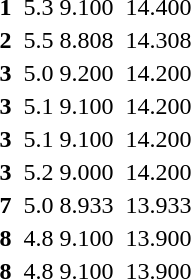<table>
<tr>
<th scope=row style="text-align:center">1</th>
<td align=left></td>
<td>5.3</td>
<td>9.100</td>
<td></td>
<td>14.400</td>
</tr>
<tr>
<th scope=row style="text-align:center">2</th>
<td align=left></td>
<td>5.5</td>
<td>8.808</td>
<td></td>
<td>14.308</td>
</tr>
<tr>
<th scope=row style="text-align:center">3</th>
<td align=left></td>
<td>5.0</td>
<td>9.200</td>
<td></td>
<td>14.200</td>
</tr>
<tr>
<th scope=row style="text-align:center">3</th>
<td align=left></td>
<td>5.1</td>
<td>9.100</td>
<td></td>
<td>14.200</td>
</tr>
<tr>
<th scope=row style="text-align:center">3</th>
<td align=left></td>
<td>5.1</td>
<td>9.100</td>
<td></td>
<td>14.200</td>
</tr>
<tr>
<th scope=row style="text-align:center">3</th>
<td align=left></td>
<td>5.2</td>
<td>9.000</td>
<td></td>
<td>14.200</td>
</tr>
<tr>
<th scope=row style="text-align:center">7</th>
<td align=left></td>
<td>5.0</td>
<td>8.933</td>
<td></td>
<td>13.933</td>
</tr>
<tr>
<th scope=row style="text-align:center">8</th>
<td align=left></td>
<td>4.8</td>
<td>9.100</td>
<td></td>
<td>13.900</td>
</tr>
<tr>
<th scope=row style="text-align:center">8</th>
<td align=left></td>
<td>4.8</td>
<td>9.100</td>
<td></td>
<td>13.900</td>
</tr>
<tr>
</tr>
</table>
